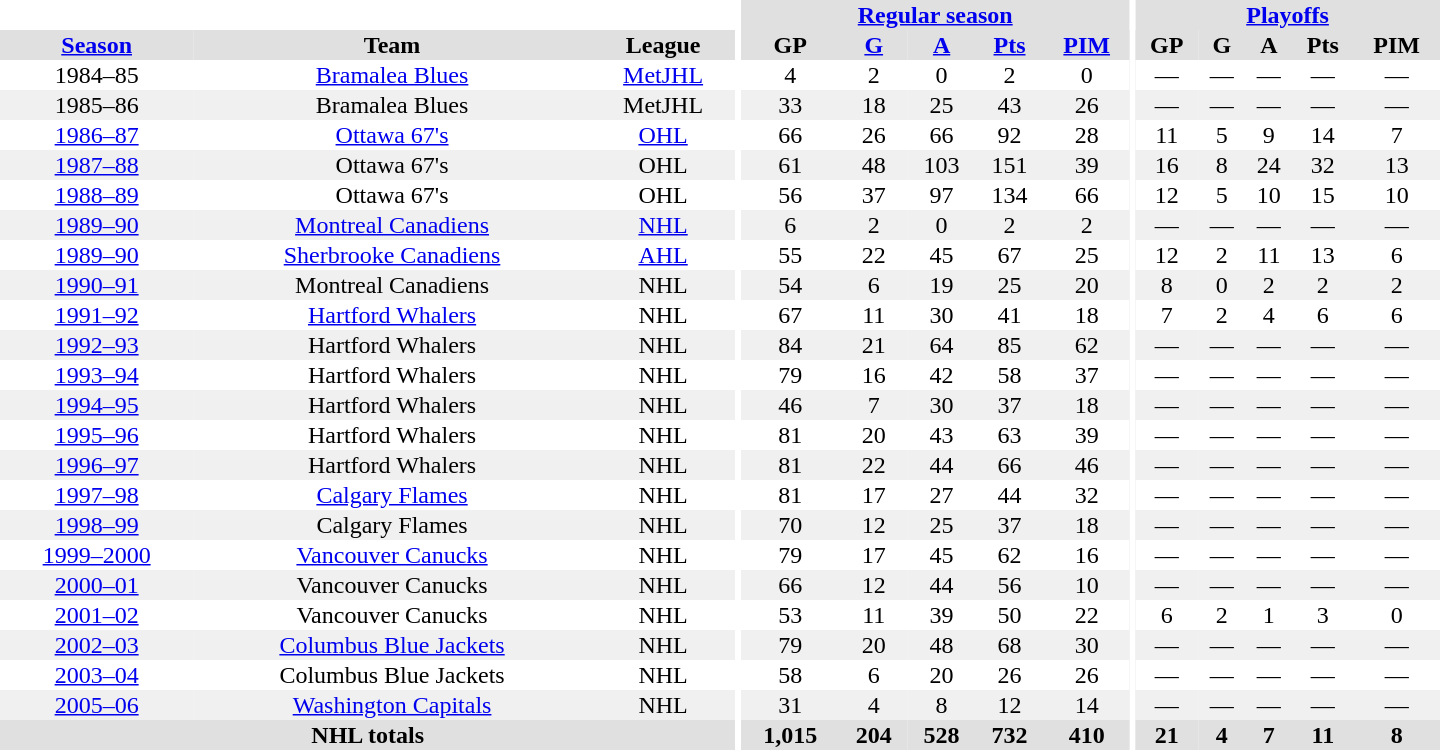<table border="0" cellpadding="1" cellspacing="0" style="text-align:center; width:60em">
<tr bgcolor="#e0e0e0">
<th colspan="3"  bgcolor="#ffffff"></th>
<th rowspan="99" bgcolor="#ffffff"></th>
<th colspan="5"><a href='#'>Regular season</a></th>
<th rowspan="99" bgcolor="#ffffff"></th>
<th colspan="5"><a href='#'>Playoffs</a></th>
</tr>
<tr bgcolor="#e0e0e0">
<th><a href='#'>Season</a></th>
<th>Team</th>
<th>League</th>
<th>GP</th>
<th><a href='#'>G</a></th>
<th><a href='#'>A</a></th>
<th><a href='#'>Pts</a></th>
<th><a href='#'>PIM</a></th>
<th>GP</th>
<th>G</th>
<th>A</th>
<th>Pts</th>
<th>PIM</th>
</tr>
<tr>
<td>1984–85</td>
<td><a href='#'>Bramalea Blues</a></td>
<td><a href='#'>MetJHL</a></td>
<td>4</td>
<td>2</td>
<td>0</td>
<td>2</td>
<td>0</td>
<td>—</td>
<td>—</td>
<td>—</td>
<td>—</td>
<td>—</td>
</tr>
<tr bgcolor="#f0f0f0">
<td>1985–86</td>
<td>Bramalea Blues</td>
<td>MetJHL</td>
<td>33</td>
<td>18</td>
<td>25</td>
<td>43</td>
<td>26</td>
<td>—</td>
<td>—</td>
<td>—</td>
<td>—</td>
<td>—</td>
</tr>
<tr>
<td><a href='#'>1986–87</a></td>
<td><a href='#'>Ottawa 67's</a></td>
<td><a href='#'>OHL</a></td>
<td>66</td>
<td>26</td>
<td>66</td>
<td>92</td>
<td>28</td>
<td>11</td>
<td>5</td>
<td>9</td>
<td>14</td>
<td>7</td>
</tr>
<tr bgcolor="#f0f0f0">
<td><a href='#'>1987–88</a></td>
<td>Ottawa 67's</td>
<td>OHL</td>
<td>61</td>
<td>48</td>
<td>103</td>
<td>151</td>
<td>39</td>
<td>16</td>
<td>8</td>
<td>24</td>
<td>32</td>
<td>13</td>
</tr>
<tr>
<td><a href='#'>1988–89</a></td>
<td>Ottawa 67's</td>
<td>OHL</td>
<td>56</td>
<td>37</td>
<td>97</td>
<td>134</td>
<td>66</td>
<td>12</td>
<td>5</td>
<td>10</td>
<td>15</td>
<td>10</td>
</tr>
<tr bgcolor="#f0f0f0">
<td><a href='#'>1989–90</a></td>
<td><a href='#'>Montreal Canadiens</a></td>
<td><a href='#'>NHL</a></td>
<td>6</td>
<td>2</td>
<td>0</td>
<td>2</td>
<td>2</td>
<td>—</td>
<td>—</td>
<td>—</td>
<td>—</td>
<td>—</td>
</tr>
<tr>
<td><a href='#'>1989–90</a></td>
<td><a href='#'>Sherbrooke Canadiens</a></td>
<td><a href='#'>AHL</a></td>
<td>55</td>
<td>22</td>
<td>45</td>
<td>67</td>
<td>25</td>
<td>12</td>
<td>2</td>
<td>11</td>
<td>13</td>
<td>6</td>
</tr>
<tr bgcolor="#f0f0f0">
<td><a href='#'>1990–91</a></td>
<td>Montreal Canadiens</td>
<td>NHL</td>
<td>54</td>
<td>6</td>
<td>19</td>
<td>25</td>
<td>20</td>
<td>8</td>
<td>0</td>
<td>2</td>
<td>2</td>
<td>2</td>
</tr>
<tr>
<td><a href='#'>1991–92</a></td>
<td><a href='#'>Hartford Whalers</a></td>
<td>NHL</td>
<td>67</td>
<td>11</td>
<td>30</td>
<td>41</td>
<td>18</td>
<td>7</td>
<td>2</td>
<td>4</td>
<td>6</td>
<td>6</td>
</tr>
<tr bgcolor="#f0f0f0">
<td><a href='#'>1992–93</a></td>
<td>Hartford Whalers</td>
<td>NHL</td>
<td>84</td>
<td>21</td>
<td>64</td>
<td>85</td>
<td>62</td>
<td>—</td>
<td>—</td>
<td>—</td>
<td>—</td>
<td>—</td>
</tr>
<tr>
<td><a href='#'>1993–94</a></td>
<td>Hartford Whalers</td>
<td>NHL</td>
<td>79</td>
<td>16</td>
<td>42</td>
<td>58</td>
<td>37</td>
<td>—</td>
<td>—</td>
<td>—</td>
<td>—</td>
<td>—</td>
</tr>
<tr bgcolor="#f0f0f0">
<td><a href='#'>1994–95</a></td>
<td>Hartford Whalers</td>
<td>NHL</td>
<td>46</td>
<td>7</td>
<td>30</td>
<td>37</td>
<td>18</td>
<td>—</td>
<td>—</td>
<td>—</td>
<td>—</td>
<td>—</td>
</tr>
<tr>
<td><a href='#'>1995–96</a></td>
<td>Hartford Whalers</td>
<td>NHL</td>
<td>81</td>
<td>20</td>
<td>43</td>
<td>63</td>
<td>39</td>
<td>—</td>
<td>—</td>
<td>—</td>
<td>—</td>
<td>—</td>
</tr>
<tr bgcolor="#f0f0f0">
<td><a href='#'>1996–97</a></td>
<td>Hartford Whalers</td>
<td>NHL</td>
<td>81</td>
<td>22</td>
<td>44</td>
<td>66</td>
<td>46</td>
<td>—</td>
<td>—</td>
<td>—</td>
<td>—</td>
<td>—</td>
</tr>
<tr>
<td><a href='#'>1997–98</a></td>
<td><a href='#'>Calgary Flames</a></td>
<td>NHL</td>
<td>81</td>
<td>17</td>
<td>27</td>
<td>44</td>
<td>32</td>
<td>—</td>
<td>—</td>
<td>—</td>
<td>—</td>
<td>—</td>
</tr>
<tr bgcolor="#f0f0f0">
<td><a href='#'>1998–99</a></td>
<td>Calgary Flames</td>
<td>NHL</td>
<td>70</td>
<td>12</td>
<td>25</td>
<td>37</td>
<td>18</td>
<td>—</td>
<td>—</td>
<td>—</td>
<td>—</td>
<td>—</td>
</tr>
<tr>
<td><a href='#'>1999–2000</a></td>
<td><a href='#'>Vancouver Canucks</a></td>
<td>NHL</td>
<td>79</td>
<td>17</td>
<td>45</td>
<td>62</td>
<td>16</td>
<td>—</td>
<td>—</td>
<td>—</td>
<td>—</td>
<td>—</td>
</tr>
<tr bgcolor="#f0f0f0">
<td><a href='#'>2000–01</a></td>
<td>Vancouver Canucks</td>
<td>NHL</td>
<td>66</td>
<td>12</td>
<td>44</td>
<td>56</td>
<td>10</td>
<td>—</td>
<td>—</td>
<td>—</td>
<td>—</td>
<td>—</td>
</tr>
<tr>
<td><a href='#'>2001–02</a></td>
<td>Vancouver Canucks</td>
<td>NHL</td>
<td>53</td>
<td>11</td>
<td>39</td>
<td>50</td>
<td>22</td>
<td>6</td>
<td>2</td>
<td>1</td>
<td>3</td>
<td>0</td>
</tr>
<tr bgcolor="#f0f0f0">
<td><a href='#'>2002–03</a></td>
<td><a href='#'>Columbus Blue Jackets</a></td>
<td>NHL</td>
<td>79</td>
<td>20</td>
<td>48</td>
<td>68</td>
<td>30</td>
<td>—</td>
<td>—</td>
<td>—</td>
<td>—</td>
<td>—</td>
</tr>
<tr>
<td><a href='#'>2003–04</a></td>
<td>Columbus Blue Jackets</td>
<td>NHL</td>
<td>58</td>
<td>6</td>
<td>20</td>
<td>26</td>
<td>26</td>
<td>—</td>
<td>—</td>
<td>—</td>
<td>—</td>
<td>—</td>
</tr>
<tr bgcolor="#f0f0f0">
<td><a href='#'>2005–06</a></td>
<td><a href='#'>Washington Capitals</a></td>
<td>NHL</td>
<td>31</td>
<td>4</td>
<td>8</td>
<td>12</td>
<td>14</td>
<td>—</td>
<td>—</td>
<td>—</td>
<td>—</td>
<td>—</td>
</tr>
<tr bgcolor="#e0e0e0">
<th colspan="3">NHL totals</th>
<th>1,015</th>
<th>204</th>
<th>528</th>
<th>732</th>
<th>410</th>
<th>21</th>
<th>4</th>
<th>7</th>
<th>11</th>
<th>8</th>
</tr>
</table>
